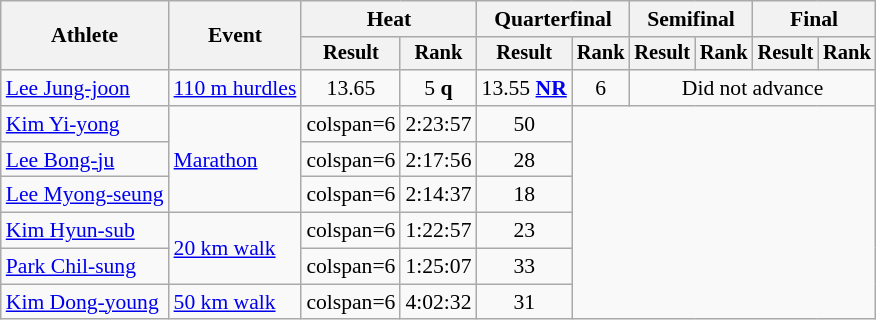<table class=wikitable style="font-size:90%">
<tr>
<th rowspan="2">Athlete</th>
<th rowspan="2">Event</th>
<th colspan="2">Heat</th>
<th colspan="2">Quarterfinal</th>
<th colspan="2">Semifinal</th>
<th colspan="2">Final</th>
</tr>
<tr style="font-size:95%">
<th>Result</th>
<th>Rank</th>
<th>Result</th>
<th>Rank</th>
<th>Result</th>
<th>Rank</th>
<th>Result</th>
<th>Rank</th>
</tr>
<tr align=center>
<td align=left><a href='#'>Lee Jung-joon</a></td>
<td align=left><a href='#'>110 m hurdles</a></td>
<td>13.65</td>
<td>5 <strong>q</strong></td>
<td>13.55 <strong><a href='#'>NR</a></strong></td>
<td>6</td>
<td colspan=4>Did not advance</td>
</tr>
<tr align=center>
<td align=left><a href='#'>Kim Yi-yong</a></td>
<td align=left rowspan=3><a href='#'>Marathon</a></td>
<td>colspan=6 </td>
<td>2:23:57</td>
<td>50</td>
</tr>
<tr align=center>
<td align=left><a href='#'>Lee Bong-ju</a></td>
<td>colspan=6 </td>
<td>2:17:56</td>
<td>28</td>
</tr>
<tr align=center>
<td align=left><a href='#'>Lee Myong-seung</a></td>
<td>colspan=6 </td>
<td>2:14:37</td>
<td>18</td>
</tr>
<tr align=center>
<td align=left><a href='#'>Kim Hyun-sub</a></td>
<td align=left rowspan=2><a href='#'>20 km walk</a></td>
<td>colspan=6 </td>
<td>1:22:57</td>
<td>23</td>
</tr>
<tr align=center>
<td align=left><a href='#'>Park Chil-sung</a></td>
<td>colspan=6 </td>
<td>1:25:07</td>
<td>33</td>
</tr>
<tr align=center>
<td align=left><a href='#'>Kim Dong-young</a></td>
<td align=left><a href='#'>50 km walk</a></td>
<td>colspan=6 </td>
<td>4:02:32</td>
<td>31</td>
</tr>
</table>
